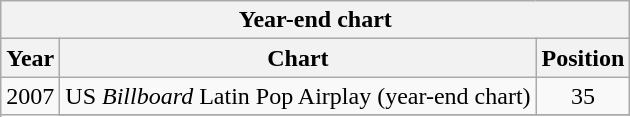<table class="wikitable">
<tr>
<th colspan="3">Year-end chart</th>
</tr>
<tr>
<th>Year</th>
<th>Chart</th>
<th>Position</th>
</tr>
<tr>
<td rowspan="3">2007</td>
<td>US <em>Billboard</em> Latin Pop Airplay (year-end chart)</td>
<td align="center">35</td>
</tr>
<tr>
</tr>
</table>
